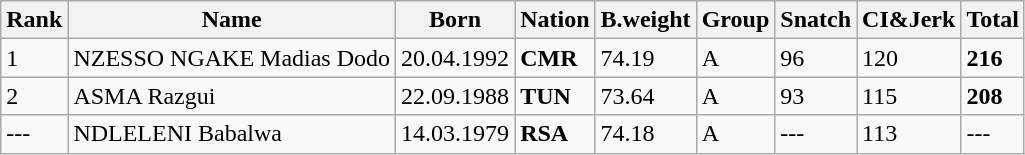<table class="wikitable">
<tr>
<th>Rank</th>
<th>Name</th>
<th>Born</th>
<th>Nation</th>
<th>B.weight</th>
<th>Group</th>
<th>Snatch</th>
<th>CI&Jerk</th>
<th>Total</th>
</tr>
<tr>
<td>1</td>
<td>NZESSO NGAKE Madias Dodo</td>
<td>20.04.1992</td>
<td><strong>CMR</strong></td>
<td>74.19</td>
<td>A</td>
<td>96</td>
<td>120</td>
<td><strong>216</strong></td>
</tr>
<tr>
<td>2</td>
<td>ASMA Razgui</td>
<td>22.09.1988</td>
<td><strong>TUN</strong></td>
<td>73.64</td>
<td>A</td>
<td>93</td>
<td>115</td>
<td><strong>208</strong></td>
</tr>
<tr>
<td>---</td>
<td>NDLELENI Babalwa</td>
<td>14.03.1979</td>
<td><strong>RSA</strong></td>
<td>74.18</td>
<td>A</td>
<td>---</td>
<td>113</td>
<td>---</td>
</tr>
</table>
